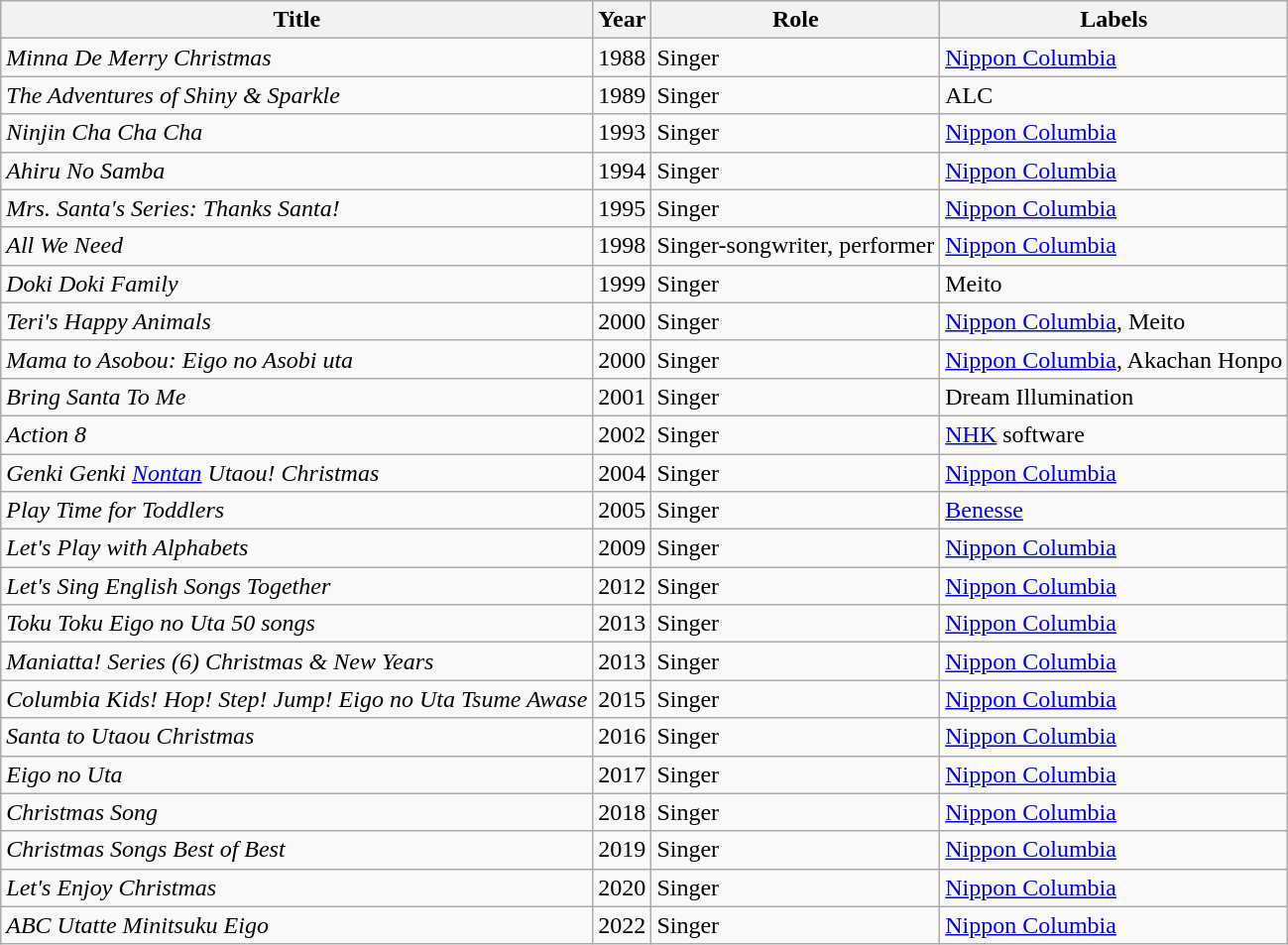<table class="wikitable">
<tr>
<th>Title</th>
<th>Year</th>
<th>Role</th>
<th>Labels</th>
</tr>
<tr>
<td><em>Minna De Merry Christmas</em></td>
<td>1988</td>
<td>Singer</td>
<td><a href='#'>Nippon Columbia</a></td>
</tr>
<tr>
<td><em>The Adventures of Shiny & Sparkle</em></td>
<td>1989</td>
<td>Singer</td>
<td>ALC</td>
</tr>
<tr>
<td><em>Ninjin Cha Cha Cha</em></td>
<td>1993</td>
<td>Singer</td>
<td><a href='#'>Nippon Columbia</a></td>
</tr>
<tr>
<td><em>Ahiru No Samba</em></td>
<td>1994</td>
<td>Singer</td>
<td><a href='#'>Nippon Columbia</a></td>
</tr>
<tr>
<td><em>Mrs. Santa's Series: Thanks Santa!</em></td>
<td>1995</td>
<td>Singer</td>
<td><a href='#'>Nippon Columbia</a></td>
</tr>
<tr>
<td><em>All We Need</em></td>
<td>1998</td>
<td>Singer-songwriter, performer</td>
<td><a href='#'>Nippon Columbia</a></td>
</tr>
<tr>
<td><em>Doki Doki Family</em></td>
<td>1999</td>
<td>Singer</td>
<td>Meito</td>
</tr>
<tr>
<td><em>Teri's Happy Animals</em></td>
<td>2000</td>
<td>Singer</td>
<td><a href='#'>Nippon Columbia</a>, Meito</td>
</tr>
<tr>
<td><em>Mama to Asobou: Eigo no Asobi uta</em></td>
<td>2000</td>
<td>Singer</td>
<td><a href='#'>Nippon Columbia</a>, Akachan Honpo</td>
</tr>
<tr>
<td><em>Bring Santa To Me</em></td>
<td>2001</td>
<td>Singer</td>
<td>Dream Illumination</td>
</tr>
<tr>
<td><em>Action 8</em></td>
<td>2002</td>
<td>Singer</td>
<td><a href='#'>NHK</a> software</td>
</tr>
<tr>
<td><em>Genki Genki <a href='#'>Nontan</a> Utaou! Christmas</em></td>
<td>2004</td>
<td>Singer</td>
<td><a href='#'>Nippon Columbia</a></td>
</tr>
<tr>
<td><em>Play Time for Toddlers</em></td>
<td>2005</td>
<td>Singer</td>
<td><a href='#'>Benesse</a></td>
</tr>
<tr>
<td><em>Let's Play with Alphabets</em></td>
<td>2009</td>
<td>Singer</td>
<td><a href='#'>Nippon Columbia</a></td>
</tr>
<tr>
<td><em>Let's Sing English Songs Together</em></td>
<td>2012</td>
<td>Singer</td>
<td><a href='#'>Nippon Columbia</a></td>
</tr>
<tr>
<td><em>Toku Toku Eigo no Uta 50 songs</em></td>
<td>2013</td>
<td>Singer</td>
<td><a href='#'>Nippon Columbia</a></td>
</tr>
<tr>
<td><em>Maniatta! Series (6) Christmas & New Years</em></td>
<td>2013</td>
<td>Singer</td>
<td><a href='#'>Nippon Columbia</a></td>
</tr>
<tr>
<td><em>Columbia Kids! Hop! Step! Jump! Eigo no Uta Tsume Awase</em></td>
<td>2015</td>
<td>Singer</td>
<td><a href='#'>Nippon Columbia</a></td>
</tr>
<tr>
<td><em>Santa to Utaou Christmas</em></td>
<td>2016</td>
<td>Singer</td>
<td><a href='#'>Nippon Columbia</a></td>
</tr>
<tr>
<td><em>Eigo no Uta</em></td>
<td>2017</td>
<td>Singer</td>
<td><a href='#'>Nippon Columbia</a></td>
</tr>
<tr>
<td><em>Christmas Song</em></td>
<td>2018</td>
<td>Singer</td>
<td><a href='#'>Nippon Columbia</a></td>
</tr>
<tr>
<td><em>Christmas Songs Best of Best</em></td>
<td>2019</td>
<td>Singer</td>
<td><a href='#'>Nippon Columbia</a></td>
</tr>
<tr>
<td><em>Let's Enjoy Christmas</em></td>
<td>2020</td>
<td>Singer</td>
<td><a href='#'>Nippon Columbia</a></td>
</tr>
<tr>
<td><em>ABC Utatte Minitsuku Eigo</em></td>
<td>2022</td>
<td>Singer</td>
<td><a href='#'>Nippon Columbia</a></td>
</tr>
</table>
